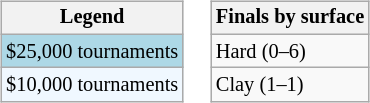<table>
<tr valign=top>
<td><br><table class=wikitable style="font-size:85%;">
<tr>
<th>Legend</th>
</tr>
<tr style="background:lightblue;">
<td>$25,000 tournaments</td>
</tr>
<tr style="background:#f0f8ff;">
<td>$10,000 tournaments</td>
</tr>
</table>
</td>
<td><br><table class=wikitable style="font-size:85%;">
<tr>
<th>Finals by surface</th>
</tr>
<tr>
<td>Hard (0–6)</td>
</tr>
<tr>
<td>Clay (1–1)</td>
</tr>
</table>
</td>
</tr>
</table>
